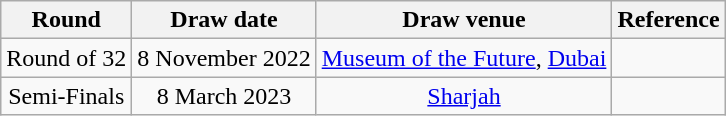<table class="wikitable" style="text-align:center">
<tr>
<th>Round</th>
<th>Draw date</th>
<th>Draw venue</th>
<th>Reference</th>
</tr>
<tr>
<td>Round of 32</td>
<td>8 November 2022</td>
<td><a href='#'>Museum of the Future</a>, <a href='#'>Dubai</a></td>
<td></td>
</tr>
<tr>
<td>Semi-Finals</td>
<td>8 March 2023</td>
<td><a href='#'>Sharjah</a></td>
<td></td>
</tr>
</table>
